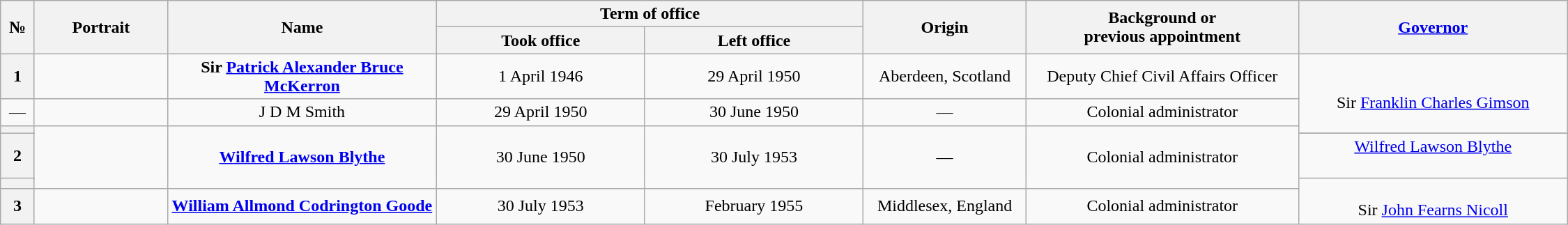<table class=wikitable style=text-align:center width=1500px>
<tr>
<th rowspan=2 width=25px><strong>№</strong></th>
<th rowspan=2 width=120px>Portrait</th>
<th rowspan=2 width=250px>Name<br></th>
<th colspan=2 width=350px>Term of office</th>
<th rowspan=2>Origin</th>
<th rowspan=2>Background or<br>previous appointment</th>
<th rowspan=2 width=250px><a href='#'>Governor</a><br></th>
</tr>
<tr>
<th>Took office</th>
<th>Left office</th>
</tr>
<tr>
<th>1</th>
<td></td>
<td><strong>Sir <a href='#'>Patrick Alexander Bruce McKerron</a></strong><br></td>
<td>1 April 1946</td>
<td>29 April 1950</td>
<td>Aberdeen, Scotland</td>
<td>Deputy Chief Civil Affairs Officer</td>
<td rowspan=3><br>Sir <a href='#'>Franklin Charles Gimson</a><br></td>
</tr>
<tr>
<td>—</td>
<td></td>
<td>J D M Smith<br></td>
<td>29 April 1950<br></td>
<td>30 June 1950<br></td>
<td>—</td>
<td>Colonial administrator</td>
</tr>
<tr>
<th></th>
<td rowspan=5></td>
<td rowspan=5><strong><a href='#'>Wilfred Lawson Blythe</a></strong><br></td>
<td rowspan=5>30 June 1950</td>
<td rowspan=5>30 July 1953</td>
<td rowspan=5>—</td>
<td rowspan=5>Colonial administrator</td>
</tr>
<tr>
<th rowspan=3>2</th>
</tr>
<tr>
<td><a href='#'>Wilfred Lawson Blythe</a><br><br><em></em></td>
</tr>
<tr>
<td rowspan=3><br>Sir <a href='#'>John Fearns Nicoll</a><br></td>
</tr>
<tr>
<th></th>
</tr>
<tr>
<th>3</th>
<td></td>
<td><strong><a href='#'>William Allmond Codrington Goode</a></strong><br></td>
<td>30 July 1953</td>
<td>February 1955</td>
<td>Middlesex, England</td>
<td>Colonial administrator</td>
</tr>
</table>
